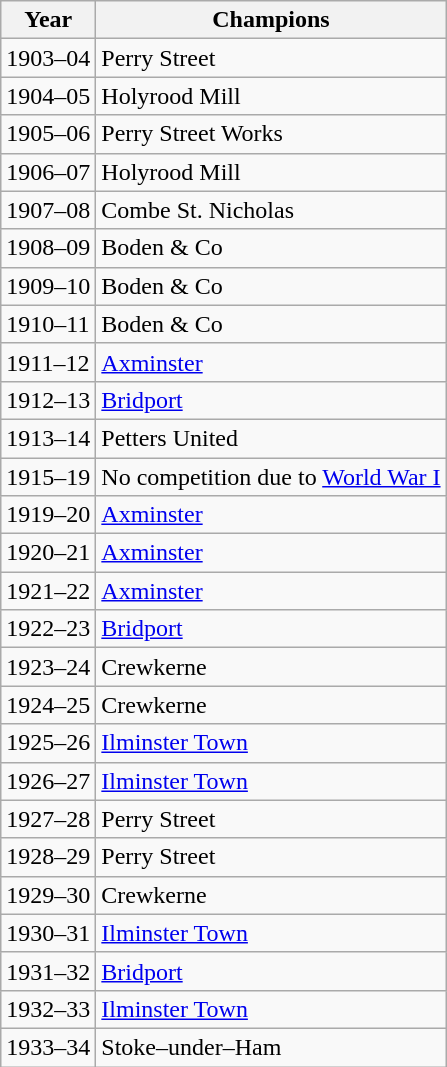<table class="wikitable">
<tr>
<th>Year</th>
<th>Champions</th>
</tr>
<tr>
<td>1903–04</td>
<td>Perry Street</td>
</tr>
<tr>
<td>1904–05</td>
<td>Holyrood Mill</td>
</tr>
<tr>
<td>1905–06</td>
<td>Perry Street Works</td>
</tr>
<tr>
<td>1906–07</td>
<td>Holyrood Mill</td>
</tr>
<tr>
<td>1907–08</td>
<td>Combe St. Nicholas</td>
</tr>
<tr>
<td>1908–09</td>
<td>Boden & Co</td>
</tr>
<tr>
<td>1909–10</td>
<td>Boden & Co</td>
</tr>
<tr>
<td>1910–11</td>
<td>Boden & Co</td>
</tr>
<tr>
<td>1911–12</td>
<td><a href='#'>Axminster</a></td>
</tr>
<tr>
<td>1912–13</td>
<td><a href='#'>Bridport</a></td>
</tr>
<tr>
<td>1913–14</td>
<td>Petters United</td>
</tr>
<tr>
<td>1915–19</td>
<td>No competition due to <a href='#'>World War I</a></td>
</tr>
<tr>
<td>1919–20</td>
<td><a href='#'>Axminster</a></td>
</tr>
<tr>
<td>1920–21</td>
<td><a href='#'>Axminster</a></td>
</tr>
<tr>
<td>1921–22</td>
<td><a href='#'>Axminster</a></td>
</tr>
<tr>
<td>1922–23</td>
<td><a href='#'>Bridport</a></td>
</tr>
<tr>
<td>1923–24</td>
<td>Crewkerne</td>
</tr>
<tr>
<td>1924–25</td>
<td>Crewkerne</td>
</tr>
<tr>
<td>1925–26</td>
<td><a href='#'>Ilminster Town</a></td>
</tr>
<tr>
<td>1926–27</td>
<td><a href='#'>Ilminster Town</a></td>
</tr>
<tr>
<td>1927–28</td>
<td>Perry Street</td>
</tr>
<tr>
<td>1928–29</td>
<td>Perry Street</td>
</tr>
<tr>
<td>1929–30</td>
<td>Crewkerne</td>
</tr>
<tr>
<td>1930–31</td>
<td><a href='#'>Ilminster Town</a></td>
</tr>
<tr>
<td>1931–32</td>
<td><a href='#'>Bridport</a></td>
</tr>
<tr>
<td>1932–33</td>
<td><a href='#'>Ilminster Town</a></td>
</tr>
<tr>
<td>1933–34</td>
<td>Stoke–under–Ham</td>
</tr>
</table>
